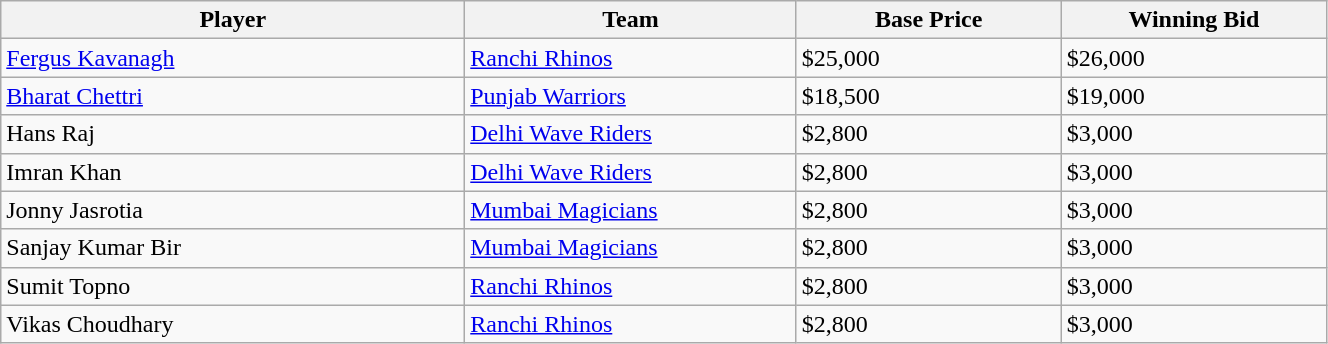<table class="wikitable sortable" style="width:70%;">
<tr>
<th width=35%>Player</th>
<th width=25%>Team</th>
<th width=20%>Base Price</th>
<th width=20%>Winning Bid</th>
</tr>
<tr>
<td> <a href='#'>Fergus Kavanagh</a></td>
<td><a href='#'>Ranchi Rhinos</a></td>
<td>$25,000</td>
<td>$26,000</td>
</tr>
<tr>
<td> <a href='#'>Bharat Chettri</a></td>
<td><a href='#'>Punjab Warriors</a></td>
<td>$18,500</td>
<td>$19,000</td>
</tr>
<tr>
<td> Hans Raj</td>
<td><a href='#'>Delhi Wave Riders</a></td>
<td>$2,800</td>
<td>$3,000</td>
</tr>
<tr>
<td> Imran Khan</td>
<td><a href='#'>Delhi Wave Riders</a></td>
<td>$2,800</td>
<td>$3,000</td>
</tr>
<tr>
<td> Jonny Jasrotia</td>
<td><a href='#'>Mumbai Magicians</a></td>
<td>$2,800</td>
<td>$3,000</td>
</tr>
<tr>
<td> Sanjay Kumar Bir</td>
<td><a href='#'>Mumbai Magicians</a></td>
<td>$2,800</td>
<td>$3,000</td>
</tr>
<tr>
<td> Sumit Topno</td>
<td><a href='#'>Ranchi Rhinos</a></td>
<td>$2,800</td>
<td>$3,000</td>
</tr>
<tr>
<td> Vikas Choudhary</td>
<td><a href='#'>Ranchi Rhinos</a></td>
<td>$2,800</td>
<td>$3,000</td>
</tr>
</table>
